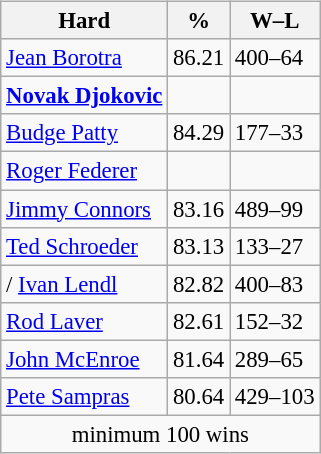<table class=wikitable style="display:inline-table; font-size: 95%;">
<tr>
<th>Hard</th>
<th>%</th>
<th>W–L</th>
</tr>
<tr>
<td> <a href='#'>Jean Borotra</a></td>
<td>86.21</td>
<td>400–64</td>
</tr>
<tr>
<td> <strong><a href='#'>Novak Djokovic</a></strong></td>
<td></td>
</tr>
<tr>
<td> <a href='#'>Budge Patty</a></td>
<td>84.29</td>
<td>177–33</td>
</tr>
<tr>
<td> <a href='#'>Roger Federer</a></td>
<td></td>
</tr>
<tr>
<td> <a href='#'>Jimmy Connors</a></td>
<td>83.16</td>
<td>489–99</td>
</tr>
<tr>
<td> <a href='#'>Ted Schroeder</a></td>
<td>83.13</td>
<td>133–27</td>
</tr>
<tr>
<td>/ <a href='#'>Ivan Lendl</a></td>
<td>82.82</td>
<td>400–83</td>
</tr>
<tr>
<td> <a href='#'>Rod Laver</a></td>
<td>82.61</td>
<td>152–32</td>
</tr>
<tr>
<td> <a href='#'>John McEnroe</a></td>
<td>81.64</td>
<td>289–65</td>
</tr>
<tr>
<td> <a href='#'>Pete Sampras</a></td>
<td>80.64</td>
<td>429–103</td>
</tr>
<tr>
<td colspan="3" style="text-align:center;">minimum 100 wins</td>
</tr>
</table>
